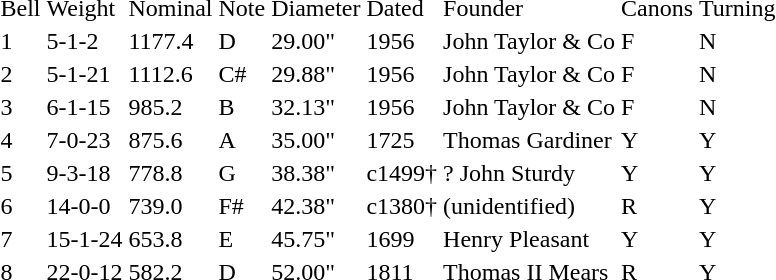<table>
<tr>
<td>Bell</td>
<td>Weight</td>
<td>Nominal</td>
<td>Note</td>
<td>Diameter</td>
<td>Dated</td>
<td>Founder</td>
<td>Canons</td>
<td>Turning</td>
</tr>
<tr>
<td>1</td>
<td>5-1-2</td>
<td>1177.4</td>
<td>D</td>
<td>29.00"</td>
<td>1956</td>
<td>John Taylor & Co</td>
<td>F</td>
<td>N</td>
</tr>
<tr>
<td>2</td>
<td>5-1-21</td>
<td>1112.6</td>
<td>C#</td>
<td>29.88"</td>
<td>1956</td>
<td>John Taylor & Co</td>
<td>F</td>
<td>N</td>
</tr>
<tr>
<td>3</td>
<td>6-1-15</td>
<td>985.2</td>
<td>B</td>
<td>32.13"</td>
<td>1956</td>
<td>John Taylor & Co</td>
<td>F</td>
<td>N</td>
</tr>
<tr>
<td>4</td>
<td>7-0-23</td>
<td>875.6</td>
<td>A</td>
<td>35.00"</td>
<td>1725</td>
<td>Thomas Gardiner</td>
<td>Y</td>
<td>Y</td>
</tr>
<tr>
<td>5</td>
<td>9-3-18</td>
<td>778.8</td>
<td>G</td>
<td>38.38"</td>
<td>c1499†</td>
<td>? John Sturdy</td>
<td>Y</td>
<td>Y</td>
</tr>
<tr>
<td>6</td>
<td>14-0-0</td>
<td>739.0</td>
<td>F#</td>
<td>42.38"</td>
<td>c1380†</td>
<td>(unidentified)</td>
<td>R</td>
<td>Y</td>
</tr>
<tr>
<td>7</td>
<td>15-1-24</td>
<td>653.8</td>
<td>E</td>
<td>45.75"</td>
<td>1699</td>
<td>Henry Pleasant</td>
<td>Y</td>
<td>Y</td>
</tr>
<tr>
<td>8</td>
<td>22-0-12</td>
<td>582.2</td>
<td>D</td>
<td>52.00"</td>
<td>1811</td>
<td>Thomas II Mears</td>
<td>R</td>
<td>Y</td>
</tr>
</table>
